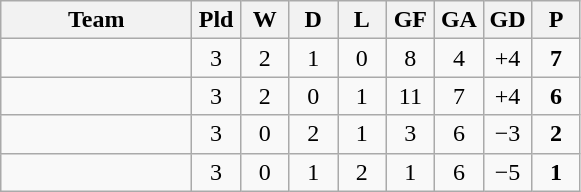<table class="wikitable">
<tr>
<th width=120>Team</th>
<th width=25>Pld</th>
<th width=25>W</th>
<th width=25>D</th>
<th width=25>L</th>
<th width=25>GF</th>
<th width=25>GA</th>
<th width=25>GD</th>
<th width=25>P</th>
</tr>
<tr align=center>
<td align=left></td>
<td>3</td>
<td>2</td>
<td>1</td>
<td>0</td>
<td>8</td>
<td>4</td>
<td>+4</td>
<td><strong>7</strong></td>
</tr>
<tr align=center>
<td align=left></td>
<td>3</td>
<td>2</td>
<td>0</td>
<td>1</td>
<td>11</td>
<td>7</td>
<td>+4</td>
<td><strong>6</strong></td>
</tr>
<tr align=center>
<td align=left></td>
<td>3</td>
<td>0</td>
<td>2</td>
<td>1</td>
<td>3</td>
<td>6</td>
<td>−3</td>
<td><strong>2</strong></td>
</tr>
<tr align=center>
<td align=left></td>
<td>3</td>
<td>0</td>
<td>1</td>
<td>2</td>
<td>1</td>
<td>6</td>
<td>−5</td>
<td><strong>1</strong></td>
</tr>
</table>
